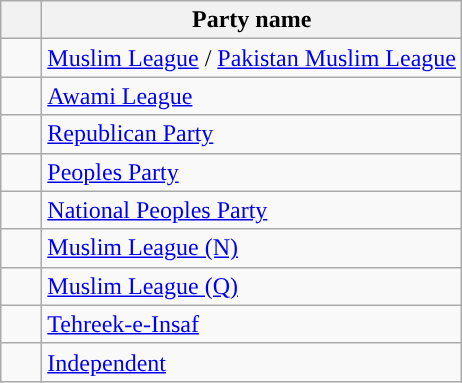<table class="wikitable plainrowheaders" border="2">
<tr>
<th scope="col" style="width:20px"></th>
<th scope="col">Party name</th>
</tr>
<tr>
<td style="background-color:"></td>
<td><a href='#'>Muslim League</a> / <a href='#'>Pakistan Muslim League</a></td>
</tr>
<tr>
<td style="background-color:"></td>
<td><a href='#'>Awami League</a></td>
</tr>
<tr>
<td style="background-color:"></td>
<td><a href='#'>Republican Party</a></td>
</tr>
<tr>
<td style="background-color:"></td>
<td><a href='#'>Peoples Party</a></td>
</tr>
<tr>
<td style="background-color:"></td>
<td><a href='#'>National Peoples Party</a></td>
</tr>
<tr>
<td style="background-color:"></td>
<td><a href='#'>Muslim League (N)</a></td>
</tr>
<tr>
<td style="background-color:"></td>
<td><a href='#'>Muslim League (Q)</a></td>
</tr>
<tr>
<td style="background-color:"></td>
<td><a href='#'>Tehreek-e-Insaf</a></td>
</tr>
<tr>
<td style="background-color:"></td>
<td><a href='#'>Independent</a></td>
</tr>
</table>
